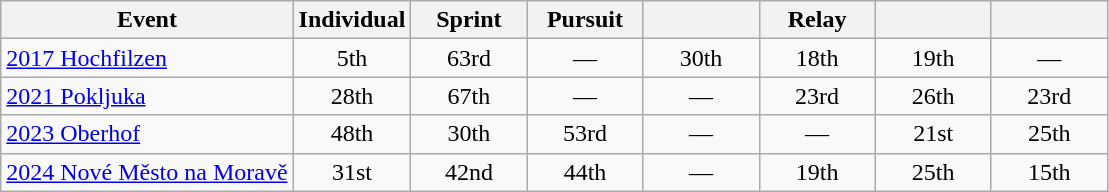<table class="wikitable" style="text-align: center;">
<tr ">
<th>Event</th>
<th style="width:70px;">Individual</th>
<th style="width:70px;">Sprint</th>
<th style="width:70px;">Pursuit</th>
<th style="width:70px;"></th>
<th style="width:70px;">Relay</th>
<th style="width:70px;"></th>
<th style="width:70px;"></th>
</tr>
<tr>
<td align=left> <a href='#'>2017 Hochfilzen</a></td>
<td>5th</td>
<td>63rd</td>
<td>—</td>
<td>30th</td>
<td>18th</td>
<td>19th</td>
<td>—</td>
</tr>
<tr>
<td align=left> <a href='#'>2021 Pokljuka</a></td>
<td>28th</td>
<td>67th</td>
<td>—</td>
<td>—</td>
<td>23rd</td>
<td>26th</td>
<td>23rd</td>
</tr>
<tr>
<td align=left> <a href='#'>2023 Oberhof</a></td>
<td>48th</td>
<td>30th</td>
<td>53rd</td>
<td>—</td>
<td>—</td>
<td>21st</td>
<td>25th</td>
</tr>
<tr>
<td align="left"> <a href='#'>2024 Nové Město na Moravě</a></td>
<td>31st</td>
<td>42nd</td>
<td>44th</td>
<td>—</td>
<td>19th</td>
<td>25th</td>
<td>15th</td>
</tr>
</table>
